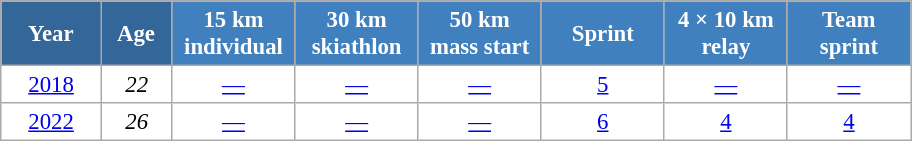<table class="wikitable" style="font-size:95%; text-align:center; border:grey solid 1px; border-collapse:collapse; background:#ffffff;">
<tr>
<th style="background-color:#369; color:white; width:60px;"> Year </th>
<th style="background-color:#369; color:white; width:40px;"> Age </th>
<th style="background-color:#4180be; color:white; width:75px;"> 15 km <br> individual </th>
<th style="background-color:#4180be; color:white; width:75px;"> 30 km <br> skiathlon </th>
<th style="background-color:#4180be; color:white; width:75px;"> 50 km <br> mass start </th>
<th style="background-color:#4180be; color:white; width:75px;"> Sprint </th>
<th style="background-color:#4180be; color:white; width:75px;"> 4 × 10 km <br> relay </th>
<th style="background-color:#4180be; color:white; width:75px;"> Team <br> sprint </th>
</tr>
<tr>
<td><a href='#'>2018</a></td>
<td><em>22</em></td>
<td><a href='#'>—</a></td>
<td><a href='#'>—</a></td>
<td><a href='#'>—</a></td>
<td><a href='#'>5</a></td>
<td><a href='#'>—</a></td>
<td><a href='#'>—</a></td>
</tr>
<tr>
<td><a href='#'>2022</a></td>
<td><em>26</em></td>
<td><a href='#'>—</a></td>
<td><a href='#'>—</a></td>
<td><a href='#'>—</a></td>
<td><a href='#'>6</a></td>
<td><a href='#'>4</a></td>
<td><a href='#'>4</a></td>
</tr>
</table>
